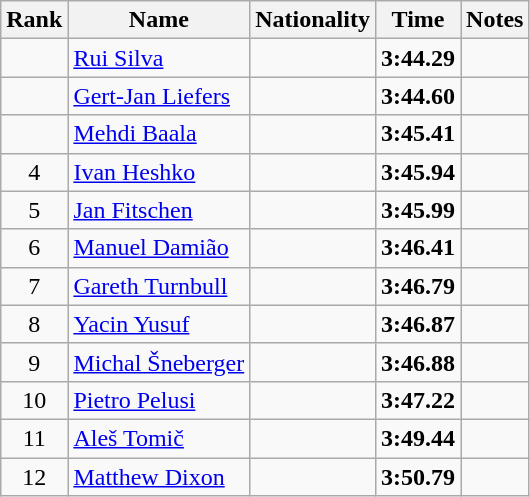<table class="wikitable sortable" style="text-align:center">
<tr>
<th>Rank</th>
<th>Name</th>
<th>Nationality</th>
<th>Time</th>
<th>Notes</th>
</tr>
<tr>
<td></td>
<td align=left><a href='#'>Rui Silva</a></td>
<td align=left></td>
<td><strong>3:44.29</strong></td>
<td></td>
</tr>
<tr>
<td></td>
<td align=left><a href='#'>Gert-Jan Liefers</a></td>
<td align=left></td>
<td><strong>3:44.60</strong></td>
<td></td>
</tr>
<tr>
<td></td>
<td align=left><a href='#'>Mehdi Baala</a></td>
<td align=left></td>
<td><strong>3:45.41</strong></td>
<td></td>
</tr>
<tr>
<td>4</td>
<td align=left><a href='#'>Ivan Heshko</a></td>
<td align=left></td>
<td><strong>3:45.94</strong></td>
<td></td>
</tr>
<tr>
<td>5</td>
<td align=left><a href='#'>Jan Fitschen</a></td>
<td align=left></td>
<td><strong>3:45.99</strong></td>
<td></td>
</tr>
<tr>
<td>6</td>
<td align=left><a href='#'>Manuel Damião</a></td>
<td align=left></td>
<td><strong>3:46.41</strong></td>
<td></td>
</tr>
<tr>
<td>7</td>
<td align=left><a href='#'>Gareth Turnbull</a></td>
<td align=left></td>
<td><strong>3:46.79</strong></td>
<td></td>
</tr>
<tr>
<td>8</td>
<td align=left><a href='#'>Yacin Yusuf</a></td>
<td align=left></td>
<td><strong>3:46.87</strong></td>
<td></td>
</tr>
<tr>
<td>9</td>
<td align=left><a href='#'>Michal Šneberger</a></td>
<td align=left></td>
<td><strong>3:46.88</strong></td>
<td></td>
</tr>
<tr>
<td>10</td>
<td align=left><a href='#'>Pietro Pelusi</a></td>
<td align=left></td>
<td><strong>3:47.22</strong></td>
<td></td>
</tr>
<tr>
<td>11</td>
<td align=left><a href='#'>Aleš Tomič</a></td>
<td align=left></td>
<td><strong>3:49.44</strong></td>
<td></td>
</tr>
<tr>
<td>12</td>
<td align=left><a href='#'>Matthew Dixon</a></td>
<td align=left></td>
<td><strong>3:50.79</strong></td>
<td></td>
</tr>
</table>
